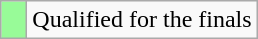<table class="wikitable">
<tr>
<td width=10px bgcolor="#98fb98"></td>
<td>Qualified for the finals</td>
</tr>
</table>
